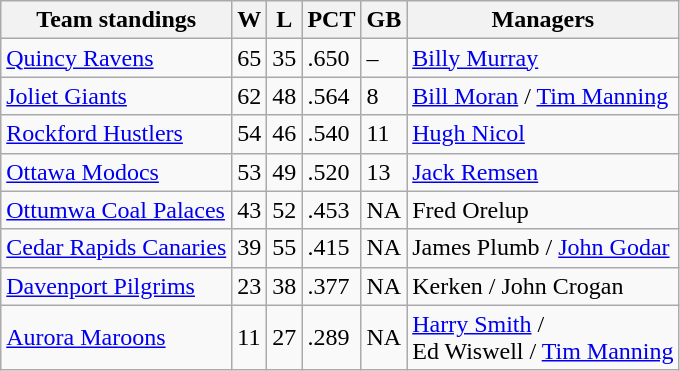<table class="wikitable">
<tr>
<th>Team standings</th>
<th>W</th>
<th>L</th>
<th>PCT</th>
<th>GB</th>
<th>Managers</th>
</tr>
<tr>
<td><a href='#'>Quincy Ravens</a></td>
<td>65</td>
<td>35</td>
<td>.650</td>
<td>–</td>
<td><a href='#'>Billy Murray</a></td>
</tr>
<tr>
<td><a href='#'>Joliet Giants</a></td>
<td>62</td>
<td>48</td>
<td>.564</td>
<td>8</td>
<td><a href='#'>Bill Moran</a> / <a href='#'>Tim Manning</a></td>
</tr>
<tr>
<td><a href='#'>Rockford Hustlers</a></td>
<td>54</td>
<td>46</td>
<td>.540</td>
<td>11</td>
<td><a href='#'>Hugh Nicol</a></td>
</tr>
<tr>
<td><a href='#'>Ottawa Modocs</a></td>
<td>53</td>
<td>49</td>
<td>.520</td>
<td>13</td>
<td><a href='#'>Jack Remsen</a></td>
</tr>
<tr>
<td><a href='#'>Ottumwa Coal Palaces</a></td>
<td>43</td>
<td>52</td>
<td>.453</td>
<td>NA</td>
<td>Fred Orelup</td>
</tr>
<tr>
<td><a href='#'>Cedar Rapids Canaries</a></td>
<td>39</td>
<td>55</td>
<td>.415</td>
<td>NA</td>
<td>James Plumb / <a href='#'>John Godar</a></td>
</tr>
<tr>
<td><a href='#'>Davenport Pilgrims</a></td>
<td>23</td>
<td>38</td>
<td>.377</td>
<td>NA</td>
<td>Kerken / John Crogan</td>
</tr>
<tr>
<td><a href='#'>Aurora Maroons</a></td>
<td>11</td>
<td>27</td>
<td>.289</td>
<td>NA</td>
<td><a href='#'>Harry Smith</a> /<br>Ed Wiswell / <a href='#'>Tim Manning</a></td>
</tr>
</table>
